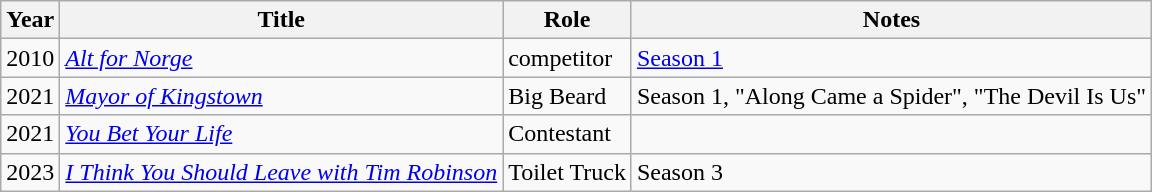<table class="wikitable sortable">
<tr>
<th>Year</th>
<th>Title</th>
<th>Role</th>
<th "class="unsortable">Notes</th>
</tr>
<tr>
<td>2010</td>
<td><em><a href='#'>Alt for Norge</a></em></td>
<td>competitor</td>
<td><a href='#'>Season 1</a></td>
</tr>
<tr>
<td>2021</td>
<td><em><a href='#'>Mayor of Kingstown</a></em></td>
<td>Big Beard</td>
<td>Season 1, "Along Came a Spider", "The Devil Is Us"</td>
</tr>
<tr>
<td>2021</td>
<td><em><a href='#'>You Bet Your Life</a></em></td>
<td>Contestant</td>
</tr>
<tr>
<td>2023</td>
<td><em><a href='#'>I Think You Should Leave with Tim Robinson</a></em></td>
<td>Toilet Truck</td>
<td>Season 3</td>
</tr>
</table>
